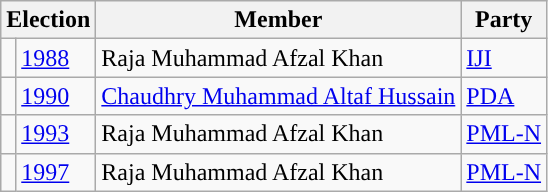<table class="wikitable">
<tr>
<th colspan="2">Election</th>
<th>Member</th>
<th>Party</th>
</tr>
<tr>
<td style="background-color: "></td>
<td><a href='#'>1988</a></td>
<td>Raja Muhammad Afzal Khan</td>
<td><a href='#'>IJI</a></td>
</tr>
<tr>
<td style="background-color: "></td>
<td><a href='#'>1990</a></td>
<td><a href='#'>Chaudhry Muhammad Altaf Hussain</a></td>
<td><a href='#'>PDA</a></td>
</tr>
<tr>
<td style="background-color: "></td>
<td><a href='#'>1993</a></td>
<td>Raja Muhammad Afzal Khan</td>
<td><a href='#'>PML-N</a></td>
</tr>
<tr>
<td style="background-color: "></td>
<td><a href='#'>1997</a></td>
<td>Raja Muhammad Afzal Khan</td>
<td><a href='#'>PML-N</a></td>
</tr>
</table>
